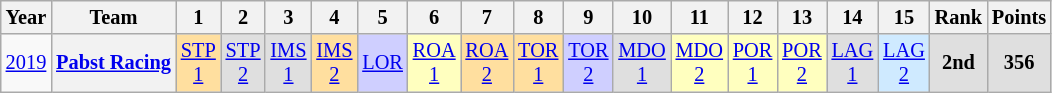<table class="wikitable" style="text-align:center; font-size:85%">
<tr>
<th>Year</th>
<th>Team</th>
<th>1</th>
<th>2</th>
<th>3</th>
<th>4</th>
<th>5</th>
<th>6</th>
<th>7</th>
<th>8</th>
<th>9</th>
<th>10</th>
<th>11</th>
<th>12</th>
<th>13</th>
<th>14</th>
<th>15</th>
<th>Rank</th>
<th>Points</th>
</tr>
<tr>
<td><a href='#'>2019</a></td>
<th nowrap><a href='#'>Pabst Racing</a></th>
<td style=background:#FFDF9F><a href='#'>STP<br>1</a><br></td>
<td style=background:#DFDFDF><a href='#'>STP<br>2</a><br></td>
<td style=background:#DFDFDF><a href='#'>IMS<br>1</a><br></td>
<td style=background:#FFDF9F><a href='#'>IMS<br>2</a><br></td>
<td style=background:#CFCFFF><a href='#'>LOR</a><br></td>
<td style=background:#FFFFBF><a href='#'>ROA<br>1</a><br></td>
<td style=background:#FFDF9F><a href='#'>ROA<br>2</a><br></td>
<td style=background:#FFDF9F><a href='#'>TOR<br>1</a><br></td>
<td style=background:#CFCFFF><a href='#'>TOR<br>2</a><br></td>
<td style=background:#DFDFDF><a href='#'>MDO<br>1</a><br></td>
<td style=background:#FFFFBF><a href='#'>MDO<br>2</a><br></td>
<td style=background:#FFFFBF><a href='#'>POR<br>1</a><br></td>
<td style=background:#FFFFBF><a href='#'>POR<br>2</a><br></td>
<td style=background:#DFDFDF><a href='#'>LAG<br>1</a><br></td>
<td style=background:#CFEAFF><a href='#'>LAG<br>2</a><br></td>
<th style=background:#DFDFDF>2nd</th>
<th style=background:#DFDFDF>356</th>
</tr>
</table>
